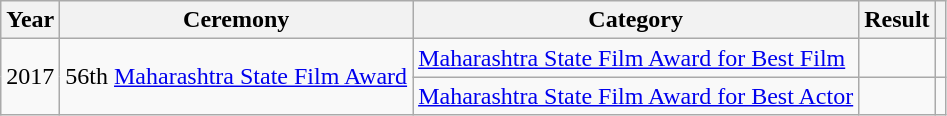<table class="wikitable">
<tr>
<th>Year</th>
<th>Ceremony</th>
<th>Category</th>
<th>Result</th>
<th></th>
</tr>
<tr>
<td Rowspan="2">2017</td>
<td Rowspan="2">56th <a href='#'>Maharashtra State Film Award</a></td>
<td><a href='#'>Maharashtra State Film Award for Best Film</a></td>
<td></td>
<td></td>
</tr>
<tr>
<td><a href='#'>Maharashtra State Film Award for Best Actor</a></td>
<td></td>
<td></td>
</tr>
</table>
